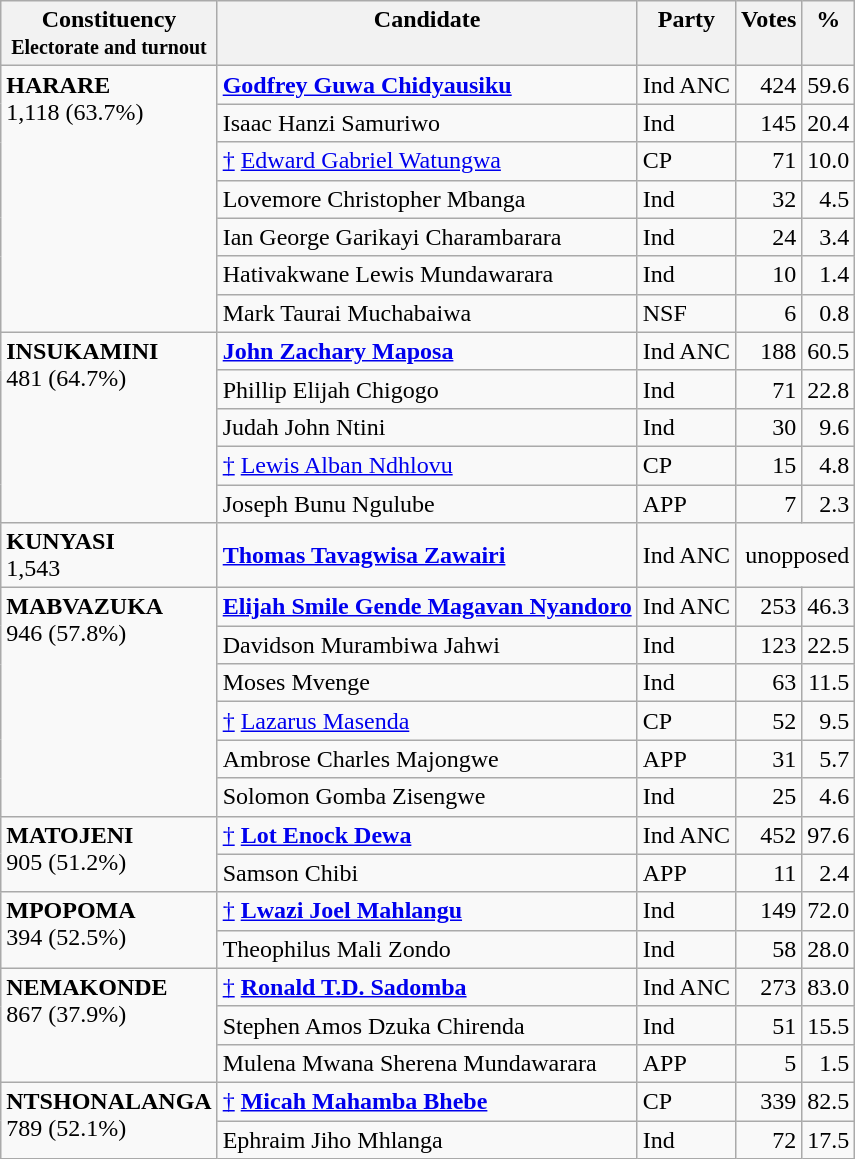<table class="wikitable">
<tr>
<th align="left">Constituency<br><small>Electorate and turnout</small></th>
<th align="center" valign="top">Candidate</th>
<th align="center" valign="top">Party</th>
<th align="center" valign="top">Votes</th>
<th align="center" valign="top">%</th>
</tr>
<tr>
<td valign="top" rowspan="7"><strong>HARARE</strong><br>1,118 (63.7%)</td>
<td align="left"><strong><a href='#'>Godfrey Guwa Chidyausiku</a></strong></td>
<td align="left">Ind ANC</td>
<td align="right">424</td>
<td align="right">59.6</td>
</tr>
<tr>
<td align="left">Isaac Hanzi Samuriwo</td>
<td align="left">Ind</td>
<td align="right">145</td>
<td align="right">20.4</td>
</tr>
<tr>
<td align="left"><a href='#'>†</a> <a href='#'>Edward Gabriel Watungwa</a></td>
<td align="left">CP</td>
<td align="right">71</td>
<td align="right">10.0</td>
</tr>
<tr>
<td align="left">Lovemore Christopher Mbanga</td>
<td align="left">Ind</td>
<td align="right">32</td>
<td align="right">4.5</td>
</tr>
<tr>
<td align="left">Ian George Garikayi Charambarara</td>
<td align="left">Ind</td>
<td align="right">24</td>
<td align="right">3.4</td>
</tr>
<tr>
<td align="left">Hativakwane Lewis Mundawarara</td>
<td align="left">Ind</td>
<td align="right">10</td>
<td align="right">1.4</td>
</tr>
<tr>
<td align="left">Mark Taurai Muchabaiwa</td>
<td align="left">NSF</td>
<td align="right">6</td>
<td align="right">0.8</td>
</tr>
<tr>
<td valign="top" rowspan="5"><strong>INSUKAMINI</strong><br>481 (64.7%)</td>
<td align="left"><strong><a href='#'>John Zachary Maposa</a></strong></td>
<td align="left">Ind ANC</td>
<td align="right">188</td>
<td align="right">60.5</td>
</tr>
<tr>
<td align="left">Phillip Elijah Chigogo</td>
<td align="left">Ind</td>
<td align="right">71</td>
<td align="right">22.8</td>
</tr>
<tr>
<td align="left">Judah John Ntini</td>
<td align="left">Ind</td>
<td align="right">30</td>
<td align="right">9.6</td>
</tr>
<tr>
<td align="left"><a href='#'>†</a> <a href='#'>Lewis Alban Ndhlovu</a></td>
<td align="left">CP</td>
<td align="right">15</td>
<td align="right">4.8</td>
</tr>
<tr>
<td align="left">Joseph Bunu Ngulube</td>
<td align="left">APP</td>
<td align="right">7</td>
<td align="right">2.3</td>
</tr>
<tr>
<td valign="top"><strong>KUNYASI</strong><br>1,543</td>
<td align="left"><strong><a href='#'>Thomas Tavagwisa Zawairi</a></strong></td>
<td align="left">Ind ANC</td>
<td align="right" colspan=2>unopposed</td>
</tr>
<tr>
<td valign="top" rowspan="6"><strong>MABVAZUKA</strong><br>946 (57.8%)</td>
<td align="left"><strong><a href='#'>Elijah Smile Gende Magavan Nyandoro</a></strong></td>
<td align="left">Ind ANC</td>
<td align="right">253</td>
<td align="right">46.3</td>
</tr>
<tr>
<td align="left">Davidson Murambiwa Jahwi</td>
<td align="left">Ind</td>
<td align="right">123</td>
<td align="right">22.5</td>
</tr>
<tr>
<td align="left">Moses Mvenge</td>
<td align="left">Ind</td>
<td align="right">63</td>
<td align="right">11.5</td>
</tr>
<tr>
<td align="left"><a href='#'>†</a> <a href='#'>Lazarus Masenda</a></td>
<td align="left">CP</td>
<td align="right">52</td>
<td align="right">9.5</td>
</tr>
<tr>
<td align="left">Ambrose Charles Majongwe</td>
<td align="left">APP</td>
<td align="right">31</td>
<td align="right">5.7</td>
</tr>
<tr>
<td align="left">Solomon Gomba Zisengwe</td>
<td align="left">Ind</td>
<td align="right">25</td>
<td align="right">4.6</td>
</tr>
<tr>
<td valign="top" rowspan="2"><strong>MATOJENI</strong><br>905 (51.2%)</td>
<td align="left"><a href='#'>†</a> <strong><a href='#'>Lot Enock Dewa</a></strong></td>
<td align="left">Ind ANC</td>
<td align="right">452</td>
<td align="right">97.6</td>
</tr>
<tr>
<td align="left">Samson Chibi</td>
<td align="left">APP</td>
<td align="right">11</td>
<td align="right">2.4</td>
</tr>
<tr>
<td valign="top" rowspan="2"><strong>MPOPOMA</strong><br>394 (52.5%)</td>
<td align="left"><a href='#'>†</a> <strong><a href='#'>Lwazi Joel Mahlangu</a></strong></td>
<td align="left">Ind</td>
<td align="right">149</td>
<td align="right">72.0</td>
</tr>
<tr>
<td align="left">Theophilus Mali Zondo</td>
<td align="left">Ind</td>
<td align="right">58</td>
<td align="right">28.0</td>
</tr>
<tr>
<td valign="top" rowspan="3"><strong>NEMAKONDE</strong><br>867 (37.9%)</td>
<td align="left"><a href='#'>†</a> <strong><a href='#'>Ronald T.D. Sadomba</a></strong></td>
<td align="left">Ind ANC</td>
<td align="right">273</td>
<td align="right">83.0</td>
</tr>
<tr>
<td align="left">Stephen Amos Dzuka Chirenda</td>
<td align="left">Ind</td>
<td align="right">51</td>
<td align="right">15.5</td>
</tr>
<tr>
<td align="left">Mulena Mwana Sherena Mundawarara</td>
<td align="left">APP</td>
<td align="right">5</td>
<td align="right">1.5</td>
</tr>
<tr>
<td valign="top" rowspan="2"><strong>NTSHONALANGA</strong><br>789 (52.1%)</td>
<td align="left"><a href='#'>†</a> <strong><a href='#'>Micah Mahamba Bhebe</a></strong></td>
<td align="left">CP</td>
<td align="right">339</td>
<td align="right">82.5</td>
</tr>
<tr>
<td align="left">Ephraim Jiho Mhlanga</td>
<td align="left">Ind</td>
<td align="right">72</td>
<td align="right">17.5</td>
</tr>
</table>
